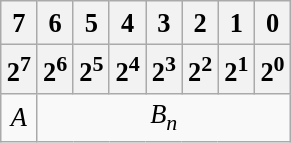<table class="wikitable" style="font-size:110%;">
<tr>
<th>7</th>
<th>6</th>
<th>5</th>
<th>4</th>
<th>3</th>
<th>2</th>
<th>1</th>
<th>0</th>
</tr>
<tr>
<th>2<sup>7</sup></th>
<th>2<sup>6</sup></th>
<th>2<sup>5</sup></th>
<th>2<sup>4</sup></th>
<th>2<sup>3</sup></th>
<th>2<sup>2</sup></th>
<th>2<sup>1</sup></th>
<th>2<sup>0</sup></th>
</tr>
<tr>
<td style="text-align:center;"><em>A</em></td>
<td colspan="7" style="text-align:center;"><em>B<sub>n</sub></em></td>
</tr>
</table>
